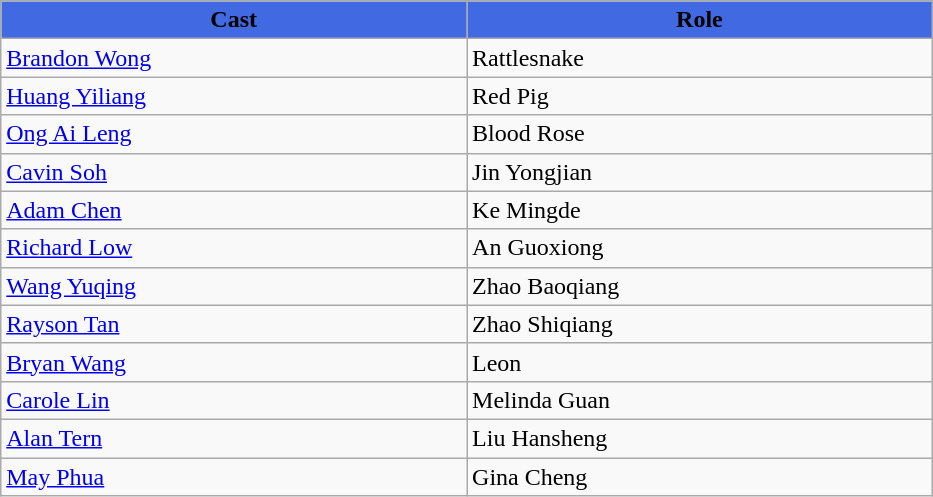<table class="wikitable">
<tr>
<th style="background:RoyalBlue; width:17%">Cast</th>
<th style="background:RoyalBlue; width:17%">Role</th>
</tr>
<tr>
<td><a href='#'>Brandon Wong</a></td>
<td>Rattlesnake</td>
</tr>
<tr>
<td><a href='#'>Huang Yiliang</a></td>
<td>Red Pig</td>
</tr>
<tr>
<td><a href='#'>Ong Ai Leng</a></td>
<td>Blood Rose</td>
</tr>
<tr>
<td><a href='#'>Cavin Soh</a></td>
<td>Jin Yongjian</td>
</tr>
<tr>
<td><a href='#'>Adam Chen</a></td>
<td>Ke Mingde</td>
</tr>
<tr>
<td><a href='#'>Richard Low</a></td>
<td>An Guoxiong</td>
</tr>
<tr>
<td><a href='#'>Wang Yuqing</a></td>
<td>Zhao Baoqiang</td>
</tr>
<tr>
<td><a href='#'>Rayson Tan</a></td>
<td>Zhao Shiqiang</td>
</tr>
<tr>
<td><a href='#'>Bryan Wang</a></td>
<td>Leon</td>
</tr>
<tr>
<td><a href='#'>Carole Lin</a></td>
<td>Melinda Guan</td>
</tr>
<tr>
<td><a href='#'>Alan Tern</a></td>
<td>Liu Hansheng</td>
</tr>
<tr>
<td><a href='#'>May Phua</a></td>
<td>Gina Cheng</td>
</tr>
</table>
